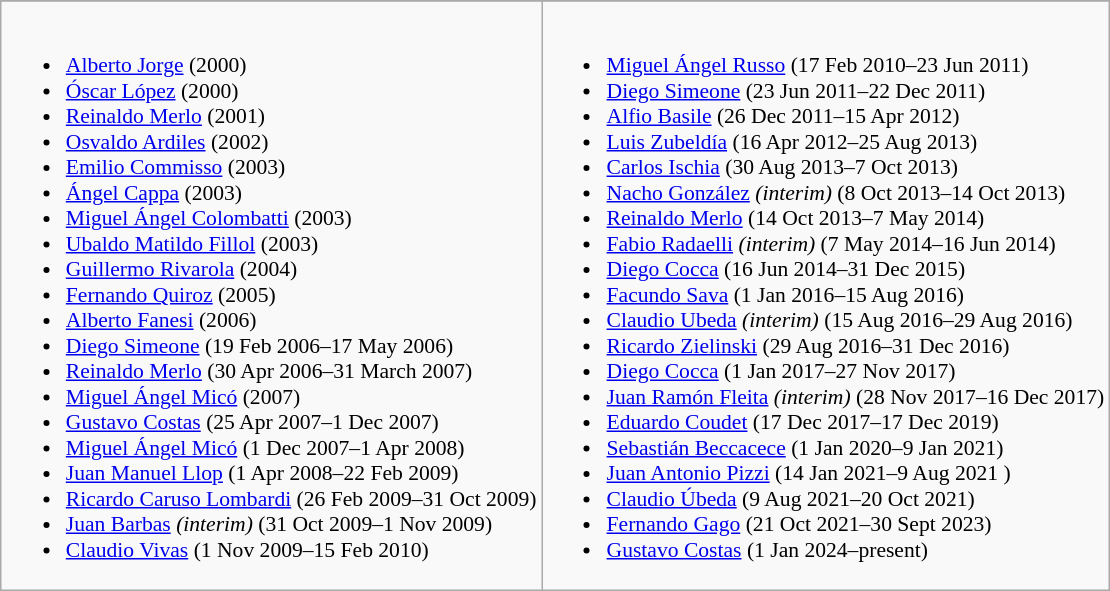<table class="wikitable sortable centre" style="font-size:90%">
<tr>
</tr>
<tr style="horizontal-align: top;">
<td><br><ul><li> <a href='#'>Alberto Jorge</a> (2000)</li><li> <a href='#'>Óscar López</a> (2000)</li><li> <a href='#'>Reinaldo Merlo</a> (2001)</li><li> <a href='#'>Osvaldo Ardiles</a> (2002)</li><li> <a href='#'>Emilio Commisso</a> (2003)</li><li> <a href='#'>Ángel Cappa</a> (2003)</li><li> <a href='#'>Miguel Ángel Colombatti</a> (2003)</li><li> <a href='#'>Ubaldo Matildo Fillol</a> (2003)</li><li> <a href='#'>Guillermo Rivarola</a> (2004)</li><li> <a href='#'>Fernando Quiroz</a> (2005)</li><li> <a href='#'>Alberto Fanesi</a> (2006)</li><li> <a href='#'>Diego Simeone</a> (19 Feb 2006–17 May 2006)</li><li> <a href='#'>Reinaldo Merlo</a> (30 Apr 2006–31 March 2007)</li><li> <a href='#'>Miguel Ángel Micó</a> (2007)</li><li> <a href='#'>Gustavo Costas</a> (25 Apr 2007–1 Dec 2007)</li><li> <a href='#'>Miguel Ángel Micó</a> (1 Dec 2007–1 Apr 2008)</li><li> <a href='#'>Juan Manuel Llop</a> (1 Apr 2008–22 Feb 2009)</li><li> <a href='#'>Ricardo Caruso Lombardi</a> (26 Feb 2009–31 Oct 2009)</li><li> <a href='#'>Juan Barbas</a> <em>(interim)</em> (31 Oct 2009–1 Nov 2009)</li><li> <a href='#'>Claudio Vivas</a> (1 Nov 2009–15 Feb 2010)</li></ul></td>
<td><br><ul><li> <a href='#'>Miguel Ángel Russo</a> (17 Feb 2010–23 Jun 2011)</li><li> <a href='#'>Diego Simeone</a> (23 Jun 2011–22 Dec 2011)</li><li> <a href='#'>Alfio Basile</a> (26 Dec 2011–15 Apr 2012)</li><li> <a href='#'>Luis Zubeldía</a> (16 Apr 2012–25 Aug 2013)</li><li> <a href='#'>Carlos Ischia</a> (30 Aug 2013–7 Oct 2013)</li><li> <a href='#'>Nacho González</a> <em>(interim)</em> (8 Oct 2013–14 Oct 2013)</li><li> <a href='#'>Reinaldo Merlo</a> (14 Oct 2013–7 May 2014)</li><li> <a href='#'>Fabio Radaelli</a> <em>(interim)</em> (7 May 2014–16 Jun 2014)</li><li> <a href='#'>Diego Cocca</a> (16 Jun 2014–31 Dec 2015)</li><li> <a href='#'>Facundo Sava</a> (1 Jan 2016–15 Aug 2016)</li><li> <a href='#'>Claudio Ubeda</a>  <em>(interim)</em> (15 Aug 2016–29 Aug 2016)</li><li> <a href='#'>Ricardo Zielinski</a> (29 Aug 2016–31 Dec 2016)</li><li> <a href='#'>Diego Cocca</a> (1 Jan 2017–27 Nov 2017)</li><li> <a href='#'>Juan Ramón Fleita</a> <em>(interim)</em> (28 Nov 2017–16 Dec 2017)</li><li> <a href='#'>Eduardo Coudet</a> (17 Dec 2017–17 Dec 2019)</li><li> <a href='#'>Sebastián Beccacece</a> (1 Jan 2020–9 Jan 2021)</li><li> <a href='#'>Juan Antonio Pizzi</a> (14 Jan 2021–9 Aug 2021 )</li><li> <a href='#'>Claudio Úbeda</a> (9 Aug 2021–20 Oct 2021)</li><li> <a href='#'>Fernando Gago</a> (21 Oct 2021–30 Sept 2023)</li><li> <a href='#'>Gustavo Costas</a> (1 Jan 2024–present)</li></ul></td>
</tr>
</table>
